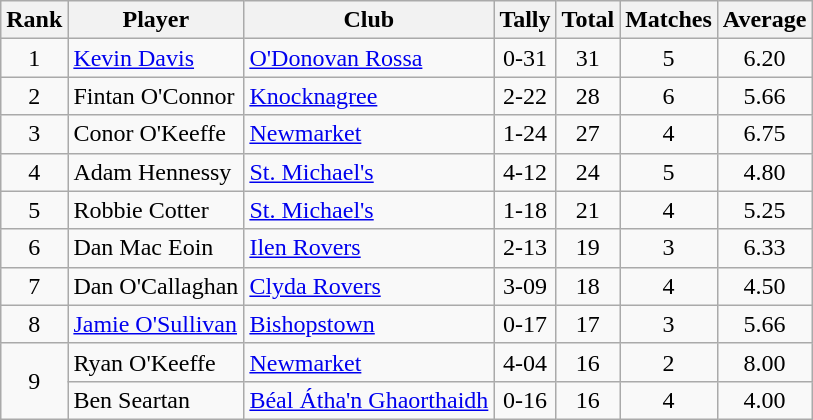<table class="wikitable">
<tr>
<th>Rank</th>
<th>Player</th>
<th>Club</th>
<th>Tally</th>
<th>Total</th>
<th>Matches</th>
<th>Average</th>
</tr>
<tr>
<td rowspan=1 align=center>1</td>
<td><a href='#'>Kevin Davis</a></td>
<td><a href='#'>O'Donovan Rossa</a></td>
<td align=center>0-31</td>
<td align=center>31</td>
<td align=center>5</td>
<td align=center>6.20</td>
</tr>
<tr>
<td rowspan=1 align=center>2</td>
<td>Fintan O'Connor</td>
<td><a href='#'>Knocknagree</a></td>
<td align=center>2-22</td>
<td align=center>28</td>
<td align=center>6</td>
<td align=center>5.66</td>
</tr>
<tr>
<td rowspan=1 align=center>3</td>
<td>Conor O'Keeffe</td>
<td><a href='#'>Newmarket</a></td>
<td align=center>1-24</td>
<td align=center>27</td>
<td align=center>4</td>
<td align=center>6.75</td>
</tr>
<tr>
<td rowspan=1 align=center>4</td>
<td>Adam Hennessy</td>
<td><a href='#'>St. Michael's</a></td>
<td align=center>4-12</td>
<td align=center>24</td>
<td align=center>5</td>
<td align=center>4.80</td>
</tr>
<tr>
<td rowspan=1 align=center>5</td>
<td>Robbie Cotter</td>
<td><a href='#'>St. Michael's</a></td>
<td align=center>1-18</td>
<td align=center>21</td>
<td align=center>4</td>
<td align=center>5.25</td>
</tr>
<tr>
<td rowspan=1 align=center>6</td>
<td>Dan Mac Eoin</td>
<td><a href='#'>Ilen Rovers</a></td>
<td align=center>2-13</td>
<td align=center>19</td>
<td align=center>3</td>
<td align=center>6.33</td>
</tr>
<tr>
<td rowspan=1 align=center>7</td>
<td>Dan O'Callaghan</td>
<td><a href='#'>Clyda Rovers</a></td>
<td align=center>3-09</td>
<td align=center>18</td>
<td align=center>4</td>
<td align=center>4.50</td>
</tr>
<tr>
<td rowspan=1 align=center>8</td>
<td><a href='#'>Jamie O'Sullivan</a></td>
<td><a href='#'>Bishopstown</a></td>
<td align=center>0-17</td>
<td align=center>17</td>
<td align=center>3</td>
<td align=center>5.66</td>
</tr>
<tr>
<td rowspan=2 align=center>9</td>
<td>Ryan O'Keeffe</td>
<td><a href='#'>Newmarket</a></td>
<td align=center>4-04</td>
<td align=center>16</td>
<td align=center>2</td>
<td align=center>8.00</td>
</tr>
<tr>
<td>Ben Seartan</td>
<td><a href='#'>Béal Átha'n Ghaorthaidh</a></td>
<td align=center>0-16</td>
<td align=center>16</td>
<td align=center>4</td>
<td align=center>4.00</td>
</tr>
</table>
